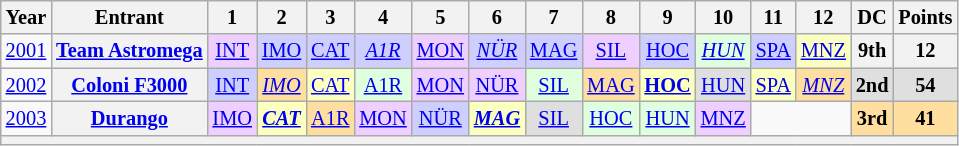<table class="wikitable" style="text-align:center; font-size:85%">
<tr>
<th>Year</th>
<th>Entrant</th>
<th>1</th>
<th>2</th>
<th>3</th>
<th>4</th>
<th>5</th>
<th>6</th>
<th>7</th>
<th>8</th>
<th>9</th>
<th>10</th>
<th>11</th>
<th>12</th>
<th>DC</th>
<th>Points</th>
</tr>
<tr>
<td><a href='#'>2001</a></td>
<th nowrap><a href='#'>Team Astromega</a></th>
<td style="background:#EFCFFF;"><a href='#'>INT</a><br></td>
<td style="background:#CFCFFF;"><a href='#'>IMO</a><br></td>
<td style="background:#CFCFFF;"><a href='#'>CAT</a><br></td>
<td style="background:#CFCFFF;"><em><a href='#'>A1R</a></em><br></td>
<td style="background:#EFCFFF;"><a href='#'>MON</a><br></td>
<td style="background:#CFCFFF;"><em><a href='#'>NÜR</a></em><br></td>
<td style="background:#CFCFFF;"><a href='#'>MAG</a><br></td>
<td style="background:#EFCFFF;"><a href='#'>SIL</a><br></td>
<td style="background:#CFCFFF;"><a href='#'>HOC</a><br></td>
<td style="background:#DFFFDF;"><em><a href='#'>HUN</a></em><br></td>
<td style="background:#CFCFFF;"><a href='#'>SPA</a><br></td>
<td style="background:#FBFFBF;"><a href='#'>MNZ</a><br></td>
<th>9th</th>
<th>12</th>
</tr>
<tr>
<td><a href='#'>2002</a></td>
<th nowrap><a href='#'>Coloni F3000</a></th>
<td style="background:#CFCFFF;"><a href='#'>INT</a><br></td>
<td style="background:#FFDF9F;"><em><a href='#'>IMO</a></em><br></td>
<td style="background:#FBFFBF;"><a href='#'>CAT</a><br></td>
<td style="background:#DFFFDF;"><a href='#'>A1R</a><br></td>
<td style="background:#EFCFFF;"><a href='#'>MON</a><br></td>
<td style="background:#EFCFFF;"><a href='#'>NÜR</a><br></td>
<td style="background:#DFFFDF;"><a href='#'>SIL</a><br></td>
<td style="background:#FFDF9F;"><a href='#'>MAG</a><br></td>
<td style="background:#FBFFBF;"><strong><a href='#'>HOC</a></strong><br></td>
<td style="background:#DFDFDF;"><a href='#'>HUN</a><br></td>
<td style="background:#FBFFBF;"><a href='#'>SPA</a><br></td>
<td style="background:#FFDF9F;"><em><a href='#'>MNZ</a></em><br></td>
<td style="background:#DFDFDF;"><strong>2nd</strong></td>
<td style="background:#DFDFDF;"><strong>54</strong></td>
</tr>
<tr>
<td><a href='#'>2003</a></td>
<th nowrap><a href='#'>Durango</a></th>
<td style="background:#EFCFFF;"><a href='#'>IMO</a><br></td>
<td style="background:#FBFFBF;"><strong><em><a href='#'>CAT</a></em></strong><br></td>
<td style="background:#FFDF9F;"><a href='#'>A1R</a><br></td>
<td style="background:#EFCFFF;"><a href='#'>MON</a><br></td>
<td style="background:#CFCFFF;"><a href='#'>NÜR</a><br></td>
<td style="background:#FBFFBF;"><strong><em><a href='#'>MAG</a></em></strong><br></td>
<td style="background:#DFDFDF;"><a href='#'>SIL</a><br></td>
<td style="background:#DFFFDF;"><a href='#'>HOC</a><br></td>
<td style="background:#DFFFDF;"><a href='#'>HUN</a><br></td>
<td style="background:#EFCFFF;"><a href='#'>MNZ</a><br></td>
<td colspan=2></td>
<td style="background:#FFDF9F;"><strong>3rd</strong></td>
<td style="background:#FFDF9F;"><strong>41</strong></td>
</tr>
<tr>
<th colspan="16"></th>
</tr>
</table>
